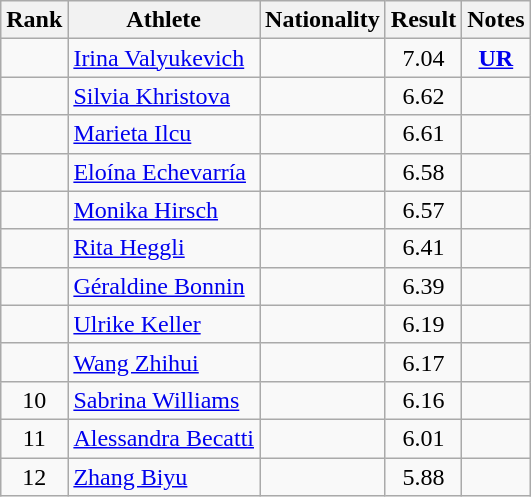<table class="wikitable sortable" style="text-align:center">
<tr>
<th>Rank</th>
<th>Athlete</th>
<th>Nationality</th>
<th>Result</th>
<th>Notes</th>
</tr>
<tr>
<td></td>
<td align=left><a href='#'>Irina Valyukevich</a></td>
<td align=left></td>
<td>7.04</td>
<td><strong><a href='#'>UR</a></strong></td>
</tr>
<tr>
<td></td>
<td align=left><a href='#'>Silvia Khristova</a></td>
<td align=left></td>
<td>6.62</td>
<td></td>
</tr>
<tr>
<td></td>
<td align=left><a href='#'>Marieta Ilcu</a></td>
<td align=left></td>
<td>6.61</td>
<td></td>
</tr>
<tr>
<td></td>
<td align=left><a href='#'>Eloína Echevarría</a></td>
<td align=left></td>
<td>6.58</td>
<td></td>
</tr>
<tr>
<td></td>
<td align=left><a href='#'>Monika Hirsch</a></td>
<td align=left></td>
<td>6.57</td>
<td></td>
</tr>
<tr>
<td></td>
<td align=left><a href='#'>Rita Heggli</a></td>
<td align=left></td>
<td>6.41</td>
<td></td>
</tr>
<tr>
<td></td>
<td align=left><a href='#'>Géraldine Bonnin</a></td>
<td align=left></td>
<td>6.39</td>
<td></td>
</tr>
<tr>
<td></td>
<td align=left><a href='#'>Ulrike Keller</a></td>
<td align=left></td>
<td>6.19</td>
<td></td>
</tr>
<tr>
<td></td>
<td align=left><a href='#'>Wang Zhihui</a></td>
<td align=left></td>
<td>6.17</td>
<td></td>
</tr>
<tr>
<td>10</td>
<td align=left><a href='#'>Sabrina Williams</a></td>
<td align=left></td>
<td>6.16</td>
<td></td>
</tr>
<tr>
<td>11</td>
<td align=left><a href='#'>Alessandra Becatti</a></td>
<td align=left></td>
<td>6.01</td>
<td></td>
</tr>
<tr>
<td>12</td>
<td align=left><a href='#'>Zhang Biyu</a></td>
<td align=left></td>
<td>5.88</td>
<td></td>
</tr>
</table>
